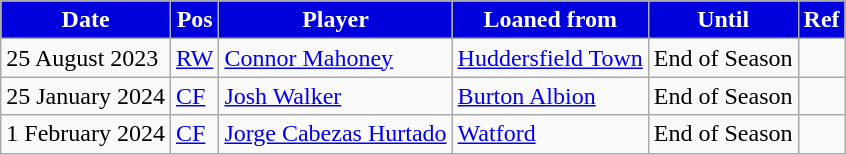<table class="wikitable plainrowheaders sortable">
<tr>
<th style="background:#0000dd;color:#fff;">Date</th>
<th style="background:#0000dd;color:#fff;">Pos</th>
<th style="background:#0000dd;color:#fff;">Player</th>
<th style="background:#0000dd;color:#fff;">Loaned from</th>
<th style="background:#0000dd;color:#fff;">Until</th>
<th style="background:#0000dd;color:#fff;">Ref</th>
</tr>
<tr>
<td>25 August 2023</td>
<td><a href='#'>RW</a></td>
<td> <a href='#'>Connor Mahoney</a></td>
<td> <a href='#'>Huddersfield Town</a></td>
<td>End of Season</td>
<td></td>
</tr>
<tr>
<td>25 January 2024</td>
<td><a href='#'>CF</a></td>
<td> <a href='#'>Josh Walker</a></td>
<td> <a href='#'>Burton Albion</a></td>
<td>End of Season</td>
<td></td>
</tr>
<tr>
<td>1 February 2024</td>
<td><a href='#'>CF</a></td>
<td> <a href='#'>Jorge Cabezas Hurtado</a></td>
<td> <a href='#'>Watford</a></td>
<td>End of Season</td>
<td></td>
</tr>
</table>
